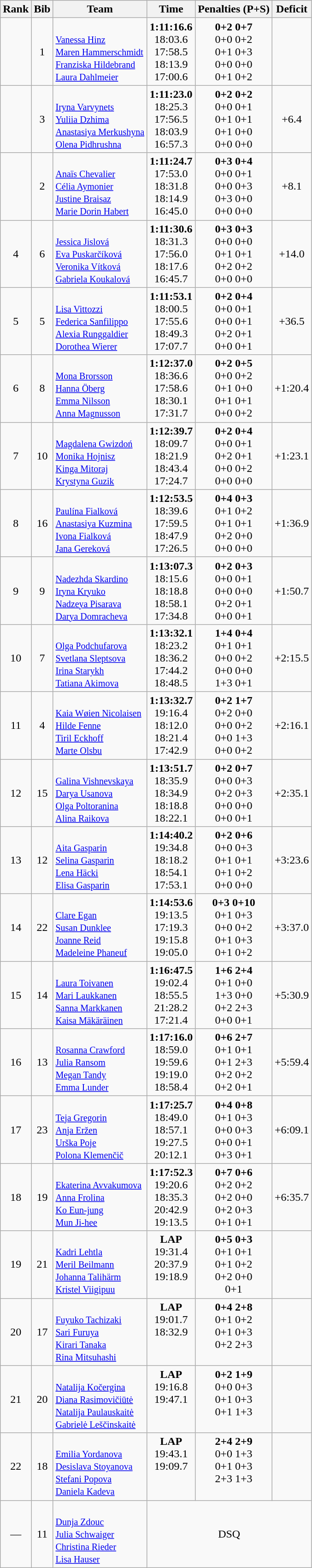<table class="wikitable sortable" style="text-align:center">
<tr>
<th>Rank</th>
<th>Bib</th>
<th>Team</th>
<th>Time</th>
<th>Penalties (P+S)</th>
<th>Deficit</th>
</tr>
<tr>
<td></td>
<td>1</td>
<td align=left><br><small><a href='#'>Vanessa Hinz</a><br><a href='#'>Maren Hammerschmidt</a><br><a href='#'>Franziska Hildebrand</a><br><a href='#'>Laura Dahlmeier</a></small></td>
<td><strong>1:11:16.6</strong><br>18:03.6<br>17:58.5<br>18:13.9<br>17:00.6</td>
<td><strong>0+2 0+7</strong><br>0+0 0+2<br>0+1 0+3<br>0+0 0+0<br>0+1 0+2</td>
<td></td>
</tr>
<tr>
<td></td>
<td>3</td>
<td align=left><br><small><a href='#'>Iryna Varvynets</a><br><a href='#'>Yuliia Dzhima</a><br><a href='#'>Anastasiya Merkushyna</a><br><a href='#'>Olena Pidhrushna</a></small></td>
<td><strong>1:11:23.0</strong><br>18:25.3<br>17:56.5<br>18:03.9<br>16:57.3</td>
<td><strong>0+2 0+2</strong><br>0+0 0+1<br>0+1 0+1<br>0+1 0+0<br>0+0 0+0</td>
<td>+6.4</td>
</tr>
<tr>
<td></td>
<td>2</td>
<td align=left><br><small><a href='#'>Anaïs Chevalier</a><br><a href='#'>Célia Aymonier</a><br><a href='#'>Justine Braisaz</a><br><a href='#'>Marie Dorin Habert</a></small></td>
<td><strong>1:11:24.7</strong> <br> 17:53.0 <br> 18:31.8 <br> 18:14.9 <br> 16:45.0</td>
<td><strong>0+3 0+4</strong><br>0+0 0+1<br>0+0 0+3<br>0+3 0+0<br>0+0 0+0</td>
<td>+8.1</td>
</tr>
<tr>
<td>4</td>
<td>6</td>
<td align=left><br><small><a href='#'>Jessica Jislová</a><br><a href='#'>Eva Puskarčíková</a><br><a href='#'>Veronika Vítková</a><br><a href='#'>Gabriela Koukalová</a></small></td>
<td><strong>1:11:30.6</strong> <br> 18:31.3 <br> 17:56.0 <br> 18:17.6 <br> 16:45.7</td>
<td><strong>0+3 0+3</strong><br>0+0 0+0<br>0+1 0+1<br>0+2 0+2<br>0+0 0+0</td>
<td>+14.0</td>
</tr>
<tr>
<td>5</td>
<td>5</td>
<td align=left><br><small><a href='#'>Lisa Vittozzi</a><br><a href='#'>Federica Sanfilippo</a><br><a href='#'>Alexia Runggaldier</a><br><a href='#'>Dorothea Wierer</a></small></td>
<td><strong>1:11:53.1</strong> <br> 18:00.5 <br> 17:55.6 <br> 18:49.3 <br> 17:07.7</td>
<td><strong>0+2 0+4</strong><br>0+0 0+1<br>0+0 0+1<br>0+2 0+1<br>0+0 0+1</td>
<td>+36.5</td>
</tr>
<tr>
<td>6</td>
<td>8</td>
<td align=left><br><small><a href='#'>Mona Brorsson</a><br><a href='#'>Hanna Öberg</a><br><a href='#'>Emma Nilsson</a><br><a href='#'>Anna Magnusson</a></small></td>
<td><strong>1:12:37.0</strong> <br> 18:36.6 <br> 17:58.6 <br> 18:30.1 <br> 17:31.7</td>
<td><strong>0+2 0+5</strong><br>0+0 0+2<br>0+1 0+0<br>0+1 0+1<br>0+0 0+2</td>
<td>+1:20.4</td>
</tr>
<tr>
<td>7</td>
<td>10</td>
<td align=left><br><small><a href='#'>Magdalena Gwizdoń</a><br><a href='#'>Monika Hojnisz</a><br><a href='#'>Kinga Mitoraj</a><br><a href='#'>Krystyna Guzik</a></small></td>
<td><strong>1:12:39.7</strong> <br> 18:09.7 <br> 18:21.9 <br> 18:43.4 <br> 17:24.7</td>
<td><strong>0+2 0+4</strong><br>0+0 0+1<br>0+2 0+1<br>0+0 0+2<br>0+0 0+0</td>
<td>+1:23.1</td>
</tr>
<tr>
<td>8</td>
<td>16</td>
<td align=left><br><small><a href='#'>Paulína Fialková</a><br><a href='#'>Anastasiya Kuzmina</a><br><a href='#'>Ivona Fialková</a><br><a href='#'>Jana Gereková</a></small></td>
<td><strong>1:12:53.5</strong> <br> 18:39.6 <br> 17:59.5 <br> 18:47.9 <br> 17:26.5</td>
<td><strong>0+4 0+3</strong><br>0+1 0+2<br>0+1 0+1<br>0+2 0+0<br>0+0 0+0</td>
<td>+1:36.9</td>
</tr>
<tr>
<td>9</td>
<td>9</td>
<td align=left><br><small><a href='#'>Nadezhda Skardino</a><br><a href='#'>Iryna Kryuko</a><br><a href='#'>Nadzeya Pisarava</a><br><a href='#'>Darya Domracheva</a></small></td>
<td><strong>1:13:07.3</strong> <br> 18:15.6 <br> 18:18.8 <br> 18:58.1 <br> 17:34.8</td>
<td><strong>0+2 0+3</strong><br>0+0 0+1<br>0+0 0+0<br>0+2 0+1<br>0+0 0+1</td>
<td>+1:50.7</td>
</tr>
<tr>
<td>10</td>
<td>7</td>
<td align=left><br><small><a href='#'>Olga Podchufarova</a><br><a href='#'>Svetlana Sleptsova</a><br><a href='#'>Irina Starykh</a><br><a href='#'>Tatiana Akimova</a></small></td>
<td><strong>1:13:32.1</strong> <br> 18:23.2 <br> 18:36.2 <br> 17:44.2 <br> 18:48.5</td>
<td><strong>1+4 0+4</strong><br>0+1 0+1<br>0+0 0+2<br>0+0 0+0<br>1+3 0+1</td>
<td>+2:15.5</td>
</tr>
<tr>
<td>11</td>
<td>4</td>
<td align=left><br><small><a href='#'>Kaia Wøien Nicolaisen</a><br><a href='#'>Hilde Fenne</a><br><a href='#'>Tiril Eckhoff</a><br><a href='#'>Marte Olsbu</a></small></td>
<td><strong>1:13:32.7</strong> <br> 19:16.4 <br> 18:12.0 <br> 18:21.4 <br> 17:42.9</td>
<td><strong>0+2 1+7</strong><br>0+2 0+0<br>0+0 0+2<br>0+0 1+3<br>0+0 0+2</td>
<td>+2:16.1</td>
</tr>
<tr>
<td>12</td>
<td>15</td>
<td align=left><br><small><a href='#'>Galina Vishnevskaya</a><br><a href='#'>Darya Usanova</a><br><a href='#'>Olga Poltoranina</a><br><a href='#'>Alina Raikova</a></small></td>
<td><strong>1:13:51.7</strong> <br> 18:35.9 <br> 18:34.9 <br> 18:18.8 <br> 18:22.1</td>
<td><strong>0+2 0+7</strong><br>0+0 0+3<br>0+2 0+3<br>0+0 0+0<br>0+0 0+1</td>
<td>+2:35.1</td>
</tr>
<tr>
<td>13</td>
<td>12</td>
<td align=left><br><small><a href='#'>Aita Gasparin</a><br><a href='#'>Selina Gasparin</a><br><a href='#'>Lena Häcki</a><br><a href='#'>Elisa Gasparin</a></small></td>
<td><strong>1:14:40.2</strong> <br> 19:34.8 <br> 18:18.2 <br> 18:54.1 <br> 17:53.1</td>
<td><strong>0+2 0+6</strong><br>0+0 0+3<br>0+1 0+1<br>0+1 0+2<br>0+0 0+0</td>
<td>+3:23.6</td>
</tr>
<tr>
<td>14</td>
<td>22</td>
<td align=left><br><small><a href='#'>Clare Egan</a><br><a href='#'>Susan Dunklee</a><br><a href='#'>Joanne Reid</a><br><a href='#'>Madeleine Phaneuf</a></small></td>
<td><strong>1:14:53.6</strong> <br> 19:13.5 <br> 17:19.3 <br> 19:15.8 <br> 19:05.0</td>
<td><strong>0+3 0+10</strong><br>0+1 0+3<br>0+0 0+2<br>0+1 0+3<br>0+1 0+2</td>
<td>+3:37.0</td>
</tr>
<tr>
<td>15</td>
<td>14</td>
<td align=left><br><small><a href='#'>Laura Toivanen</a><br><a href='#'>Mari Laukkanen</a><br><a href='#'>Sanna Markkanen</a><br><a href='#'>Kaisa Mäkäräinen</a></small></td>
<td><strong>1:16:47.5</strong> <br> 19:02.4 <br> 18:55.5 <br> 21:28.2 <br> 17:21.4</td>
<td><strong>1+6 2+4</strong><br>0+1 0+0<br>1+3 0+0<br>0+2 2+3<br>0+0 0+1</td>
<td>+5:30.9</td>
</tr>
<tr>
<td>16</td>
<td>13</td>
<td align=left><br><small><a href='#'>Rosanna Crawford</a><br><a href='#'>Julia Ransom</a><br><a href='#'>Megan Tandy</a><br><a href='#'>Emma Lunder</a></small></td>
<td><strong>1:17:16.0</strong> <br> 18:59.0 <br> 19:59.6 <br> 19:19.0 <br> 18:58.4</td>
<td><strong>0+6 2+7</strong><br>0+1 0+1<br>0+1 2+3<br>0+2 0+2<br>0+2 0+1</td>
<td>+5:59.4</td>
</tr>
<tr>
<td>17</td>
<td>23</td>
<td align=left><br><small><a href='#'>Teja Gregorin</a><br><a href='#'>Anja Eržen</a><br><a href='#'>Urška Poje</a><br><a href='#'>Polona Klemenčič</a></small></td>
<td><strong>1:17:25.7</strong> <br> 18:49.0 <br> 18:57.1 <br> 19:27.5 <br> 20:12.1</td>
<td><strong>0+4 0+8</strong><br>0+1 0+3<br>0+0 0+3<br>0+0 0+1<br>0+3 0+1</td>
<td>+6:09.1</td>
</tr>
<tr>
<td>18</td>
<td>19</td>
<td align=left><br><small><a href='#'>Ekaterina Avvakumova</a><br><a href='#'>Anna Frolina</a><br><a href='#'>Ko Eun-jung</a><br><a href='#'>Mun Ji-hee</a></small></td>
<td><strong>1:17:52.3</strong> <br> 19:20.6 <br> 18:35.3 <br> 20:42.9 <br> 19:13.5</td>
<td><strong>0+7 0+6</strong><br>0+2 0+2<br>0+2 0+0<br>0+2 0+3<br>0+1 0+1</td>
<td>+6:35.7</td>
</tr>
<tr>
<td>19</td>
<td>21</td>
<td align=left><br><small><a href='#'>Kadri Lehtla</a><br><a href='#'>Meril Beilmann</a><br><a href='#'>Johanna Talihärm</a><br><a href='#'>Kristel Viigipuu</a></small></td>
<td><strong>LAP</strong> <br> 19:31.4 <br> 20:37.9 <br> 19:18.9 <br> <br></td>
<td><strong>0+5 0+3</strong><br>0+1 0+1<br>0+1 0+2<br>0+2 0+0<br>0+1</td>
<td></td>
</tr>
<tr>
<td>20</td>
<td>17</td>
<td align=left><br><small><a href='#'>Fuyuko Tachizaki</a><br><a href='#'>Sari Furuya</a><br><a href='#'>Kirari Tanaka</a><br><a href='#'>Rina Mitsuhashi</a></small></td>
<td><strong>LAP</strong> <br> 19:01.7 <br> 18:32.9 <br><br><br></td>
<td><strong>0+4 2+8</strong><br>0+1 0+2<br>0+1 0+3<br>0+2 2+3<br><br></td>
<td></td>
</tr>
<tr>
<td>21</td>
<td>20</td>
<td align=left><br><small><a href='#'>Natalija Kočergina</a><br><a href='#'>Diana Rasimovičiūtė</a><br><a href='#'>Natalija Paulauskaitė</a><br><a href='#'>Gabrielė Leščinskaitė</a></small></td>
<td><strong>LAP</strong> <br> 19:16.8 <br> 19:47.1 <br><br><br></td>
<td><strong>0+2 1+9</strong><br>0+0 0+3<br>0+1 0+3<br>0+1 1+3<br><br></td>
<td></td>
</tr>
<tr>
<td>22</td>
<td>18</td>
<td align=left><br><small><a href='#'>Emilia Yordanova</a><br><a href='#'>Desislava Stoyanova</a><br><a href='#'>Stefani Popova</a><br><a href='#'>Daniela Kadeva</a></small></td>
<td><strong>LAP</strong> <br> 19:43.1 <br> 19:09.7 <br><br><br></td>
<td><strong>2+4 2+9</strong><br>0+0 1+3<br>0+1 0+3<br>2+3 1+3<br><br></td>
<td></td>
</tr>
<tr>
<td>—</td>
<td>11</td>
<td align=left><br><small><a href='#'>Dunja Zdouc</a><br><a href='#'>Julia Schwaiger</a><br><a href='#'>Christina Rieder</a><br><a href='#'>Lisa Hauser</a></small></td>
<td colspan=3>DSQ</td>
</tr>
</table>
